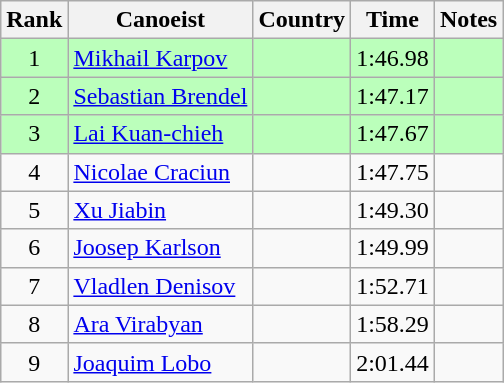<table class="wikitable" style="text-align:center">
<tr>
<th>Rank</th>
<th>Canoeist</th>
<th>Country</th>
<th>Time</th>
<th>Notes</th>
</tr>
<tr bgcolor=bbffbb>
<td>1</td>
<td align="left"><a href='#'>Mikhail Karpov</a></td>
<td align="left"></td>
<td>1:46.98</td>
<td></td>
</tr>
<tr bgcolor=bbffbb>
<td>2</td>
<td align="left"><a href='#'>Sebastian Brendel</a></td>
<td align="left"></td>
<td>1:47.17</td>
<td></td>
</tr>
<tr bgcolor=bbffbb>
<td>3</td>
<td align="left"><a href='#'>Lai Kuan-chieh</a></td>
<td align="left"></td>
<td>1:47.67</td>
<td></td>
</tr>
<tr>
<td>4</td>
<td align="left"><a href='#'>Nicolae Craciun</a></td>
<td align="left"></td>
<td>1:47.75</td>
<td></td>
</tr>
<tr>
<td>5</td>
<td align="left"><a href='#'>Xu Jiabin</a></td>
<td align="left"></td>
<td>1:49.30</td>
<td></td>
</tr>
<tr>
<td>6</td>
<td align="left"><a href='#'>Joosep Karlson</a></td>
<td align="left"></td>
<td>1:49.99</td>
<td></td>
</tr>
<tr>
<td>7</td>
<td align="left"><a href='#'>Vladlen Denisov</a></td>
<td align="left"></td>
<td>1:52.71</td>
<td></td>
</tr>
<tr>
<td>8</td>
<td align="left"><a href='#'>Ara Virabyan</a></td>
<td align="left"></td>
<td>1:58.29</td>
<td></td>
</tr>
<tr>
<td>9</td>
<td align="left"><a href='#'>Joaquim Lobo</a></td>
<td align="left"></td>
<td>2:01.44</td>
<td></td>
</tr>
</table>
